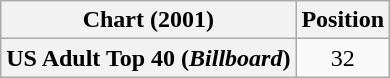<table class="wikitable plainrowheaders" style="text-align:center">
<tr>
<th scope="col">Chart (2001)</th>
<th scope="col">Position</th>
</tr>
<tr>
<th scope="row">US Adult Top 40 (<em>Billboard</em>)</th>
<td>32</td>
</tr>
</table>
